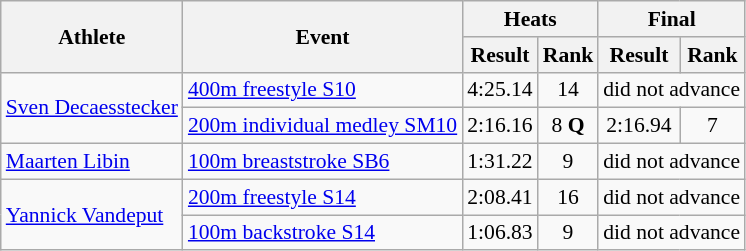<table class=wikitable style="font-size:90%">
<tr>
<th rowspan="2">Athlete</th>
<th rowspan="2">Event</th>
<th colspan="2">Heats</th>
<th colspan="2">Final</th>
</tr>
<tr>
<th>Result</th>
<th>Rank</th>
<th>Result</th>
<th>Rank</th>
</tr>
<tr align=center>
<td align=left rowspan=2><a href='#'>Sven Decaesstecker</a></td>
<td align=left><a href='#'>400m freestyle S10</a></td>
<td>4:25.14</td>
<td>14</td>
<td colspan=2>did not advance</td>
</tr>
<tr align=center>
<td align=left><a href='#'>200m individual medley SM10</a></td>
<td>2:16.16</td>
<td>8 <strong>Q</strong></td>
<td>2:16.94</td>
<td>7</td>
</tr>
<tr align=center>
<td align=left><a href='#'>Maarten Libin</a></td>
<td align=left><a href='#'>100m breaststroke SB6</a></td>
<td>1:31.22</td>
<td>9</td>
<td colspan=2>did not advance</td>
</tr>
<tr align=center>
<td align=left rowspan=2><a href='#'>Yannick Vandeput</a></td>
<td align=left><a href='#'>200m freestyle S14</a></td>
<td>2:08.41</td>
<td>16</td>
<td colspan=2>did not advance</td>
</tr>
<tr align=center>
<td align=left><a href='#'>100m backstroke S14</a></td>
<td>1:06.83</td>
<td>9</td>
<td colspan=2>did not advance</td>
</tr>
</table>
